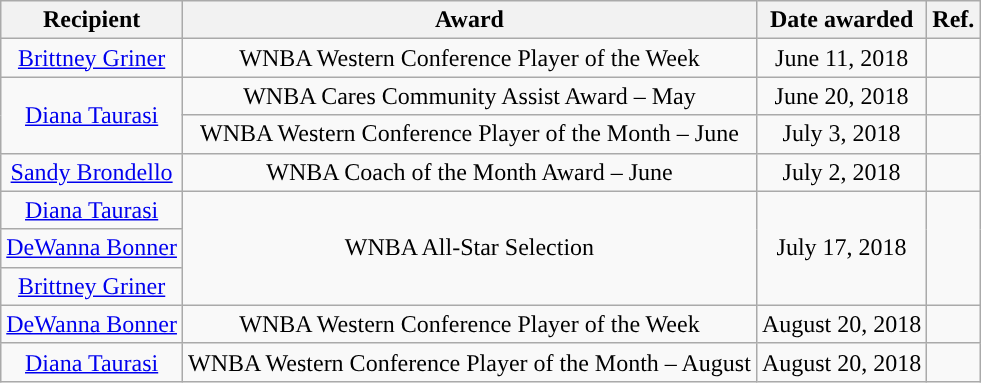<table class="wikitable sortable sortable" style="text-align: center">
<tr>
<th>Recipient</th>
<th>Award</th>
<th>Date awarded</th>
<th>Ref.</th>
</tr>
<tr>
<td><a href='#'>Brittney Griner</a></td>
<td>WNBA Western Conference Player of the Week</td>
<td>June 11, 2018</td>
<td></td>
</tr>
<tr>
<td rowspan="2"><a href='#'>Diana Taurasi</a></td>
<td>WNBA Cares Community Assist Award – May</td>
<td>June 20, 2018</td>
<td></td>
</tr>
<tr>
<td>WNBA Western Conference Player of the Month – June</td>
<td>July 3, 2018</td>
<td></td>
</tr>
<tr>
<td><a href='#'>Sandy Brondello</a></td>
<td>WNBA Coach of the Month Award – June</td>
<td>July 2, 2018</td>
<td></td>
</tr>
<tr>
<td><a href='#'>Diana Taurasi</a></td>
<td rowspan="3">WNBA All-Star Selection</td>
<td rowspan="3">July 17, 2018</td>
<td rowspan="3"></td>
</tr>
<tr>
<td><a href='#'>DeWanna Bonner</a></td>
</tr>
<tr>
<td><a href='#'>Brittney Griner</a></td>
</tr>
<tr>
<td><a href='#'>DeWanna Bonner</a></td>
<td>WNBA Western Conference Player of the Week</td>
<td>August 20, 2018</td>
<td></td>
</tr>
<tr>
<td><a href='#'>Diana Taurasi</a></td>
<td>WNBA Western Conference Player of the Month – August</td>
<td>August 20, 2018</td>
<td></td>
</tr>
</table>
